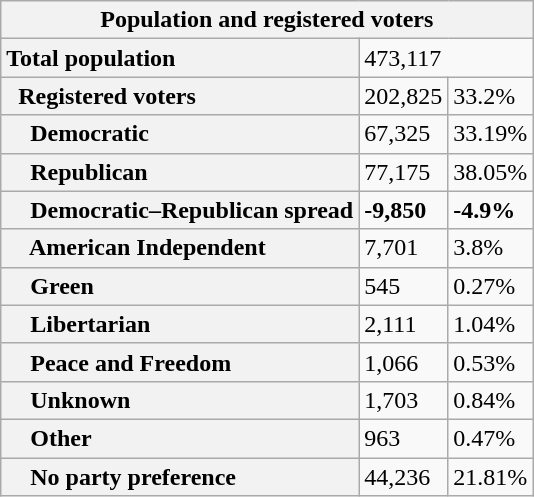<table class="wikitable collapsible collapsed">
<tr>
<th colspan="3">Population and registered voters</th>
</tr>
<tr>
<th scope="row" style="text-align: left;">Total population</th>
<td colspan="2">473,117</td>
</tr>
<tr>
<th scope="row" style="text-align: left;">  Registered voters</th>
<td>202,825</td>
<td>33.2%</td>
</tr>
<tr>
<th scope="row" style="text-align: left;">    Democratic</th>
<td>67,325</td>
<td>33.19%</td>
</tr>
<tr>
<th scope="row" style="text-align: left;">    Republican</th>
<td>77,175</td>
<td>38.05%</td>
</tr>
<tr>
<th scope="row" style="text-align: left;">    Democratic–Republican spread</th>
<td><span><strong>-9,850</strong></span></td>
<td><span><strong>-4.9%</strong></span></td>
</tr>
<tr>
<th scope="row" style="text-align: left;">    American Independent</th>
<td>7,701</td>
<td>3.8%</td>
</tr>
<tr>
<th scope="row" style="text-align: left;">    Green</th>
<td>545</td>
<td>0.27%</td>
</tr>
<tr>
<th scope="row" style="text-align: left;">    Libertarian</th>
<td>2,111</td>
<td>1.04%</td>
</tr>
<tr>
<th scope="row" style="text-align: left;">    Peace and Freedom</th>
<td>1,066</td>
<td>0.53%</td>
</tr>
<tr>
<th scope="row" style="text-align: left;">    Unknown</th>
<td>1,703</td>
<td>0.84%</td>
</tr>
<tr>
<th scope="row" style="text-align: left;">    Other</th>
<td>963</td>
<td>0.47%</td>
</tr>
<tr>
<th scope="row" style="text-align: left;">    No party preference</th>
<td>44,236</td>
<td>21.81%</td>
</tr>
</table>
